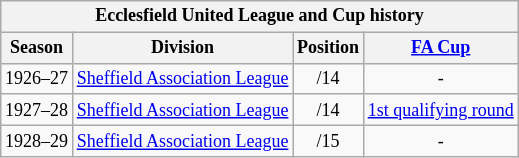<table class="wikitable collapsible" style="text-align:center;font-size:75%">
<tr>
<th colspan="4"><strong>Ecclesfield United League and Cup history</strong></th>
</tr>
<tr>
<th>Season</th>
<th>Division</th>
<th>Position</th>
<th><a href='#'>FA Cup</a></th>
</tr>
<tr>
<td>1926–27</td>
<td><a href='#'>Sheffield Association League</a></td>
<td>/14</td>
<td>-</td>
</tr>
<tr>
<td>1927–28</td>
<td><a href='#'>Sheffield Association League</a></td>
<td>/14</td>
<td><a href='#'>1st qualifying round</a></td>
</tr>
<tr>
<td>1928–29</td>
<td><a href='#'>Sheffield Association League</a></td>
<td>/15</td>
<td>-</td>
</tr>
</table>
